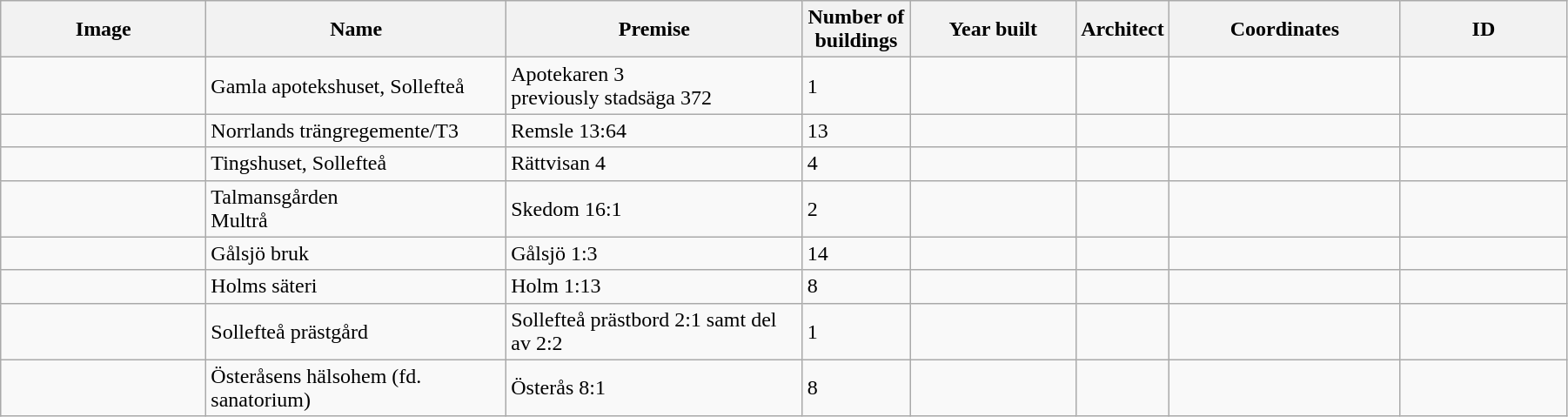<table class="wikitable" width="95%">
<tr>
<th width="150">Image</th>
<th>Name</th>
<th>Premise</th>
<th width="75">Number of<br>buildings</th>
<th width="120">Year built</th>
<th>Architect</th>
<th width="170">Coordinates</th>
<th width="120">ID</th>
</tr>
<tr>
<td></td>
<td Gamla apoteket, Sollefteå>Gamla apotekshuset, Sollefteå</td>
<td>Apotekaren 3<br>previously stadsäga 372</td>
<td>1</td>
<td></td>
<td></td>
<td></td>
<td></td>
</tr>
<tr>
<td></td>
<td Norrlands trängregemente>Norrlands trängregemente/T3</td>
<td>Remsle 13:64</td>
<td>13</td>
<td></td>
<td></td>
<td></td>
<td></td>
</tr>
<tr>
<td></td>
<td>Tingshuset, Sollefteå</td>
<td>Rättvisan 4</td>
<td>4</td>
<td></td>
<td></td>
<td></td>
<td></td>
</tr>
<tr>
<td></td>
<td>Talmansgården<br>Multrå</td>
<td>Skedom 16:1</td>
<td>2</td>
<td></td>
<td></td>
<td></td>
<td></td>
</tr>
<tr>
<td></td>
<td>Gålsjö bruk</td>
<td>Gålsjö 1:3</td>
<td>14</td>
<td></td>
<td></td>
<td></td>
<td></td>
</tr>
<tr>
<td></td>
<td Holm säteri>Holms säteri</td>
<td>Holm 1:13</td>
<td>8</td>
<td></td>
<td></td>
<td></td>
<td></td>
</tr>
<tr>
<td></td>
<td>Sollefteå prästgård</td>
<td>Sollefteå prästbord 2:1 samt del av 2:2</td>
<td>1</td>
<td></td>
<td></td>
<td></td>
<td></td>
</tr>
<tr>
<td></td>
<td Österåsens sanatorium>Österåsens hälsohem (fd. sanatorium)</td>
<td>Österås 8:1</td>
<td>8</td>
<td></td>
<td></td>
<td></td>
<td></td>
</tr>
</table>
